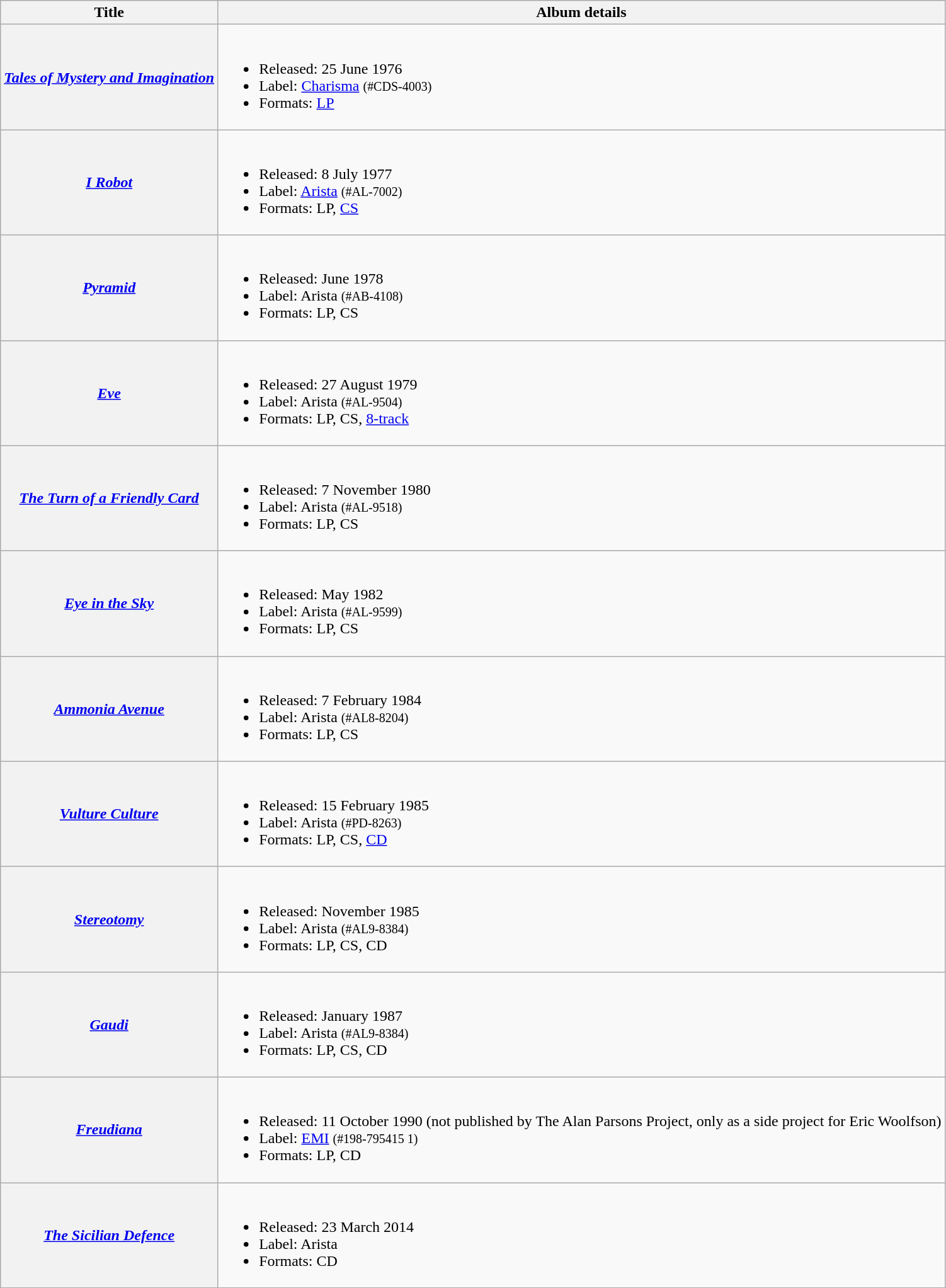<table class="wikitable">
<tr>
<th>Title</th>
<th>Album details</th>
</tr>
<tr>
<th><em><a href='#'>Tales of Mystery and Imagination</a></em></th>
<td><br><ul><li>Released: 25 June 1976</li><li>Label: <a href='#'>Charisma</a> <small>(#CDS-4003)</small></li><li>Formats: <a href='#'>LP</a></li></ul></td>
</tr>
<tr>
<th><em><a href='#'>I Robot</a></em></th>
<td><br><ul><li>Released: 8 July 1977</li><li>Label: <a href='#'>Arista</a> <small>(#AL-7002)</small></li><li>Formats: LP, <a href='#'>CS</a></li></ul></td>
</tr>
<tr>
<th><em><a href='#'>Pyramid</a></em></th>
<td><br><ul><li>Released: June 1978</li><li>Label: Arista <small>(#AB-4108)</small></li><li>Formats: LP, CS</li></ul></td>
</tr>
<tr>
<th><em><a href='#'>Eve</a></em></th>
<td><br><ul><li>Released: 27 August 1979</li><li>Label: Arista <small>(#AL-9504)</small></li><li>Formats: LP, CS, <a href='#'>8-track</a></li></ul></td>
</tr>
<tr>
<th><em><a href='#'>The Turn of a Friendly Card</a></em></th>
<td><br><ul><li>Released: 7 November 1980</li><li>Label: Arista <small>(#AL-9518)</small></li><li>Formats: LP, CS</li></ul></td>
</tr>
<tr>
<th><em><a href='#'>Eye in the Sky</a></em></th>
<td><br><ul><li>Released: May 1982</li><li>Label: Arista <small>(#AL-9599)</small></li><li>Formats: LP, CS</li></ul></td>
</tr>
<tr>
<th><em><a href='#'>Ammonia Avenue</a></em></th>
<td><br><ul><li>Released: 7 February 1984</li><li>Label: Arista <small>(#AL8-8204)</small></li><li>Formats: LP, CS</li></ul></td>
</tr>
<tr>
<th><em><a href='#'>Vulture Culture</a></em></th>
<td><br><ul><li>Released: 15 February 1985</li><li>Label: Arista <small>(#PD-8263)</small></li><li>Formats: LP, CS, <a href='#'>CD</a></li></ul></td>
</tr>
<tr>
<th><em><a href='#'>Stereotomy</a></em></th>
<td><br><ul><li>Released: November 1985</li><li>Label: Arista <small>(#AL9-8384)</small></li><li>Formats: LP, CS, CD</li></ul></td>
</tr>
<tr>
<th><em><a href='#'>Gaudi</a></em></th>
<td><br><ul><li>Released: January 1987</li><li>Label: Arista <small>(#AL9-8384)</small></li><li>Formats: LP, CS, CD</li></ul></td>
</tr>
<tr>
<th><em><a href='#'>Freudiana</a></em></th>
<td><br><ul><li>Released: 11 October 1990 (not published by The Alan Parsons Project, only as a side project for Eric Woolfson)</li><li>Label: <a href='#'>EMI</a> <small>(#198-795415 1)</small></li><li>Formats: LP, CD</li></ul></td>
</tr>
<tr>
<th><em><a href='#'>The Sicilian Defence</a></em></th>
<td><br><ul><li>Released: 23 March 2014</li><li>Label: Arista</li><li>Formats: CD</li></ul></td>
</tr>
</table>
